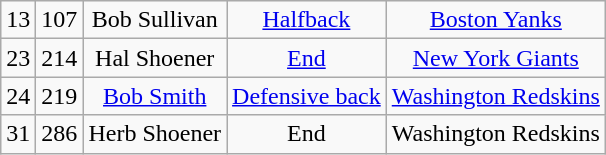<table class="wikitable" style="text-align:center">
<tr>
<td>13</td>
<td>107</td>
<td>Bob Sullivan</td>
<td><a href='#'>Halfback</a></td>
<td><a href='#'>Boston Yanks</a></td>
</tr>
<tr>
<td>23</td>
<td>214</td>
<td>Hal Shoener</td>
<td><a href='#'>End</a></td>
<td><a href='#'>New York Giants</a></td>
</tr>
<tr>
<td>24</td>
<td>219</td>
<td><a href='#'>Bob Smith</a></td>
<td><a href='#'>Defensive back</a></td>
<td><a href='#'>Washington Redskins</a></td>
</tr>
<tr>
<td>31</td>
<td>286</td>
<td>Herb Shoener</td>
<td>End</td>
<td>Washington Redskins</td>
</tr>
</table>
